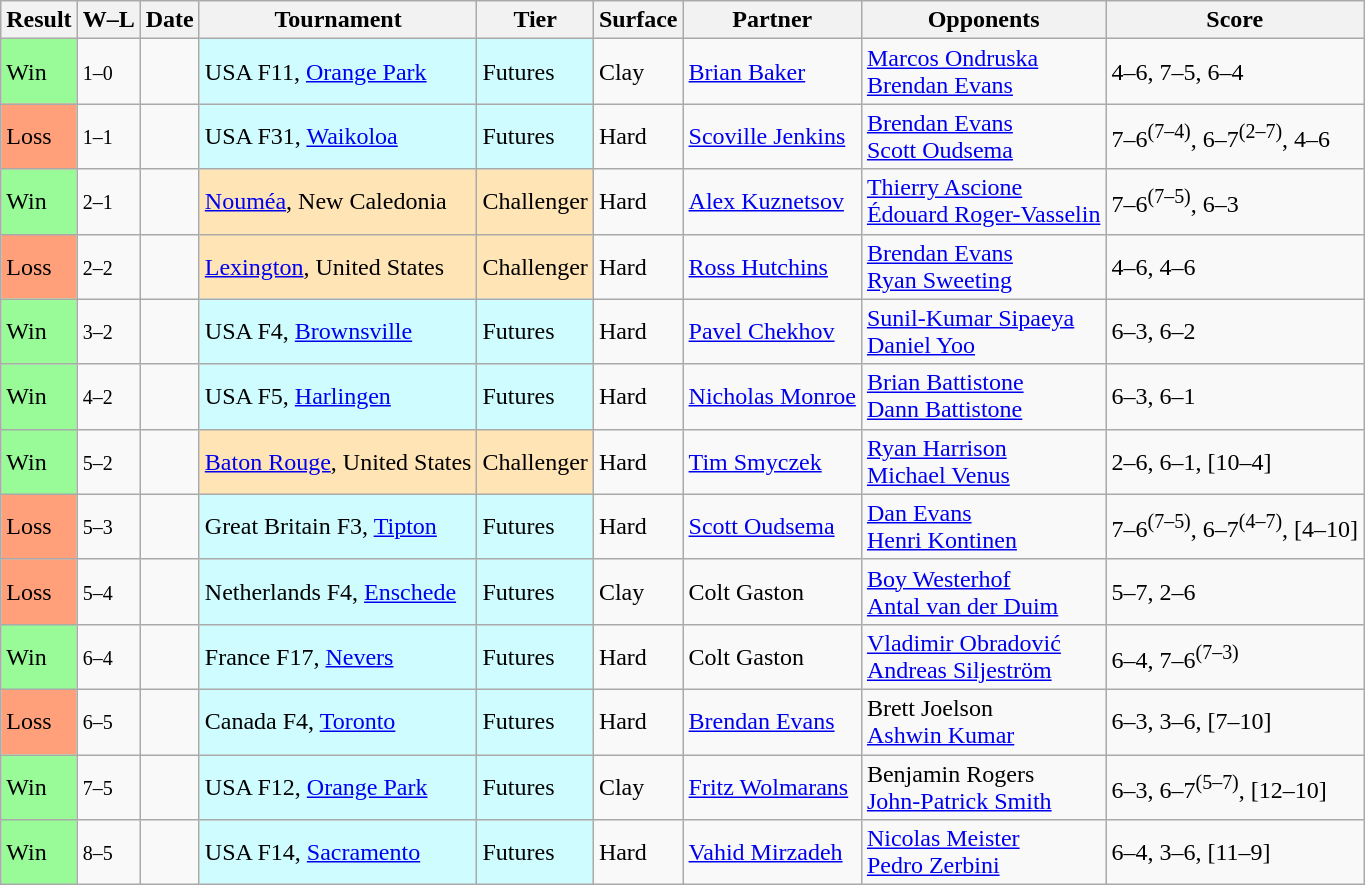<table class="sortable wikitable">
<tr>
<th>Result</th>
<th class="unsortable">W–L</th>
<th>Date</th>
<th>Tournament</th>
<th>Tier</th>
<th>Surface</th>
<th>Partner</th>
<th>Opponents</th>
<th class="unsortable">Score</th>
</tr>
<tr>
<td bgcolor=98FB98>Win</td>
<td><small>1–0</small></td>
<td></td>
<td style="background:#cffcff;">USA F11, <a href='#'>Orange Park</a></td>
<td style="background:#cffcff;">Futures</td>
<td>Clay</td>
<td> <a href='#'>Brian Baker</a></td>
<td> <a href='#'>Marcos Ondruska</a> <br>  <a href='#'>Brendan Evans</a></td>
<td>4–6, 7–5, 6–4</td>
</tr>
<tr>
<td bgcolor=FFA07A>Loss</td>
<td><small>1–1</small></td>
<td></td>
<td style="background:#cffcff;">USA F31, <a href='#'>Waikoloa</a></td>
<td style="background:#cffcff;">Futures</td>
<td>Hard</td>
<td> <a href='#'>Scoville Jenkins</a></td>
<td> <a href='#'>Brendan Evans</a> <br>  <a href='#'>Scott Oudsema</a></td>
<td>7–6<sup>(7–4)</sup>, 6–7<sup>(2–7)</sup>, 4–6</td>
</tr>
<tr>
<td bgcolor=98FB98>Win</td>
<td><small>2–1</small></td>
<td></td>
<td style="background:moccasin;"><a href='#'>Nouméa</a>, New Caledonia</td>
<td style="background:moccasin;">Challenger</td>
<td>Hard</td>
<td> <a href='#'>Alex Kuznetsov</a></td>
<td> <a href='#'>Thierry Ascione</a> <br>  <a href='#'>Édouard Roger-Vasselin</a></td>
<td>7–6<sup>(7–5)</sup>, 6–3</td>
</tr>
<tr>
<td bgcolor=FFA07A>Loss</td>
<td><small>2–2</small></td>
<td></td>
<td style="background:moccasin;"><a href='#'>Lexington</a>, United States</td>
<td style="background:moccasin;">Challenger</td>
<td>Hard</td>
<td> <a href='#'>Ross Hutchins</a></td>
<td> <a href='#'>Brendan Evans</a> <br>  <a href='#'>Ryan Sweeting</a></td>
<td>4–6, 4–6</td>
</tr>
<tr>
<td bgcolor=98FB98>Win</td>
<td><small>3–2</small></td>
<td></td>
<td style="background:#cffcff;">USA F4, <a href='#'>Brownsville</a></td>
<td style="background:#cffcff;">Futures</td>
<td>Hard</td>
<td> <a href='#'>Pavel Chekhov</a></td>
<td> <a href='#'>Sunil-Kumar Sipaeya</a> <br>  <a href='#'>Daniel Yoo</a></td>
<td>6–3, 6–2</td>
</tr>
<tr>
<td bgcolor=98FB98>Win</td>
<td><small>4–2</small></td>
<td></td>
<td style="background:#cffcff;">USA F5, <a href='#'>Harlingen</a></td>
<td style="background:#cffcff;">Futures</td>
<td>Hard</td>
<td> <a href='#'>Nicholas Monroe</a></td>
<td> <a href='#'>Brian Battistone</a> <br>  <a href='#'>Dann Battistone</a></td>
<td>6–3, 6–1</td>
</tr>
<tr>
<td bgcolor=98FB98>Win</td>
<td><small>5–2</small></td>
<td></td>
<td style="background:moccasin;"><a href='#'>Baton Rouge</a>, United States</td>
<td style="background:moccasin;">Challenger</td>
<td>Hard</td>
<td> <a href='#'>Tim Smyczek</a></td>
<td> <a href='#'>Ryan Harrison</a> <br>  <a href='#'>Michael Venus</a></td>
<td>2–6, 6–1, [10–4]</td>
</tr>
<tr>
<td bgcolor=FFA07A>Loss</td>
<td><small>5–3</small></td>
<td></td>
<td style="background:#cffcff;">Great Britain F3, <a href='#'>Tipton</a></td>
<td style="background:#cffcff;">Futures</td>
<td>Hard</td>
<td> <a href='#'>Scott Oudsema</a></td>
<td> <a href='#'>Dan Evans</a> <br>  <a href='#'>Henri Kontinen</a></td>
<td>7–6<sup>(7–5)</sup>, 6–7<sup>(4–7)</sup>, [4–10]</td>
</tr>
<tr>
<td bgcolor=FFA07A>Loss</td>
<td><small>5–4</small></td>
<td></td>
<td style="background:#cffcff;">Netherlands F4, <a href='#'>Enschede</a></td>
<td style="background:#cffcff;">Futures</td>
<td>Clay</td>
<td> Colt Gaston</td>
<td> <a href='#'>Boy Westerhof</a> <br>  <a href='#'>Antal van der Duim</a></td>
<td>5–7, 2–6</td>
</tr>
<tr>
<td bgcolor=98FB98>Win</td>
<td><small>6–4</small></td>
<td></td>
<td style="background:#cffcff;">France F17, <a href='#'>Nevers</a></td>
<td style="background:#cffcff;">Futures</td>
<td>Hard</td>
<td> Colt Gaston</td>
<td> <a href='#'>Vladimir Obradović</a> <br>  <a href='#'>Andreas Siljeström</a></td>
<td>6–4, 7–6<sup>(7–3)</sup></td>
</tr>
<tr>
<td bgcolor=FFA07A>Loss</td>
<td><small>6–5</small></td>
<td></td>
<td style="background:#cffcff;">Canada F4, <a href='#'>Toronto</a></td>
<td style="background:#cffcff;">Futures</td>
<td>Hard</td>
<td> <a href='#'>Brendan Evans</a></td>
<td> Brett Joelson <br>  <a href='#'>Ashwin Kumar</a></td>
<td>6–3, 3–6, [7–10]</td>
</tr>
<tr>
<td bgcolor=98FB98>Win</td>
<td><small>7–5</small></td>
<td></td>
<td style="background:#cffcff;">USA F12, <a href='#'>Orange Park</a></td>
<td style="background:#cffcff;">Futures</td>
<td>Clay</td>
<td> <a href='#'>Fritz Wolmarans</a></td>
<td> Benjamin Rogers <br>  <a href='#'>John-Patrick Smith</a></td>
<td>6–3, 6–7<sup>(5–7)</sup>, [12–10]</td>
</tr>
<tr>
<td bgcolor=98FB98>Win</td>
<td><small>8–5</small></td>
<td></td>
<td style="background:#cffcff;">USA F14, <a href='#'>Sacramento</a></td>
<td style="background:#cffcff;">Futures</td>
<td>Hard</td>
<td> <a href='#'>Vahid Mirzadeh</a></td>
<td> <a href='#'>Nicolas Meister</a> <br>  <a href='#'>Pedro Zerbini</a></td>
<td>6–4, 3–6, [11–9]</td>
</tr>
</table>
